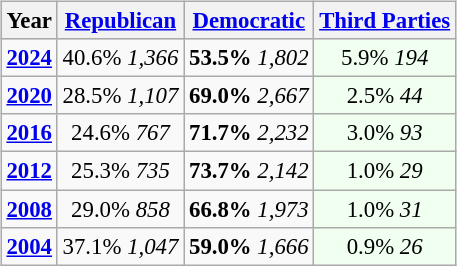<table class="wikitable" style="float:right; font-size:95%;">
<tr bgcolor=lightgrey>
<th>Year</th>
<th><a href='#'>Republican</a></th>
<th><a href='#'>Democratic</a></th>
<th><a href='#'>Third Parties</a></th>
</tr>
<tr>
<td style="text-align:center;" ><strong><a href='#'>2024</a></strong></td>
<td style="text-align:center;" >40.6% <em>1,366</em></td>
<td style="text-align:center;" ><strong>53.5%</strong> <em>1,802</em></td>
<td style="text-align:center; background:honeyDew;">5.9% <em>194</em></td>
</tr>
<tr>
<td style="text-align:center;" ><strong><a href='#'>2020</a></strong></td>
<td style="text-align:center;" >28.5% <em>1,107</em></td>
<td style="text-align:center;" ><strong>69.0%</strong> <em>2,667</em></td>
<td style="text-align:center; background:honeyDew;">2.5% <em>44</em></td>
</tr>
<tr>
<td style="text-align:center;" ><strong><a href='#'>2016</a></strong></td>
<td style="text-align:center;" >24.6% <em>767</em></td>
<td style="text-align:center;" ><strong>71.7%</strong> <em>2,232</em></td>
<td style="text-align:center; background:honeyDew;">3.0% <em>93</em></td>
</tr>
<tr>
<td style="text-align:center;" ><strong><a href='#'>2012</a></strong></td>
<td style="text-align:center;" >25.3% <em>735</em></td>
<td style="text-align:center;" ><strong>73.7%</strong> <em>2,142</em></td>
<td style="text-align:center; background:honeyDew;">1.0% <em>29</em></td>
</tr>
<tr>
<td style="text-align:center;" ><strong><a href='#'>2008</a></strong></td>
<td style="text-align:center;" >29.0% <em>858</em></td>
<td style="text-align:center;" ><strong>66.8%</strong> <em>1,973</em></td>
<td style="text-align:center; background:honeyDew;">1.0% <em>31</em></td>
</tr>
<tr>
<td style="text-align:center;" ><strong><a href='#'>2004</a></strong></td>
<td style="text-align:center;" >37.1% <em>1,047</em></td>
<td style="text-align:center;" ><strong>59.0%</strong> <em>1,666</em></td>
<td style="text-align:center; background:honeyDew;">0.9% <em>26</em></td>
</tr>
</table>
